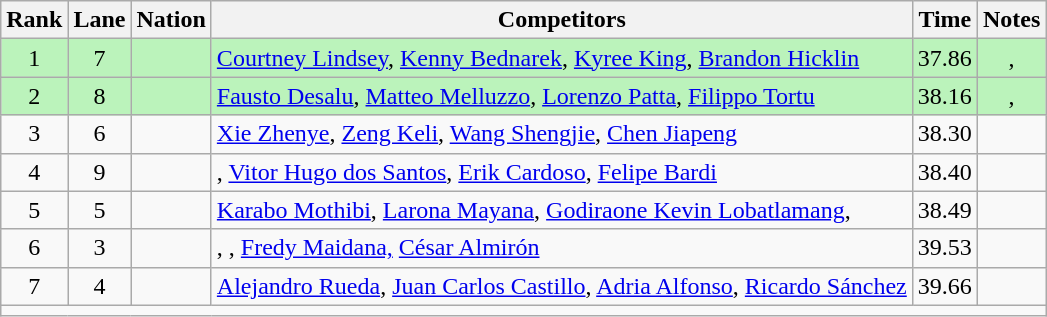<table class="wikitable sortable" style="text-align:center">
<tr>
<th>Rank</th>
<th>Lane</th>
<th>Nation</th>
<th>Competitors</th>
<th>Time</th>
<th>Notes</th>
</tr>
<tr bgcolor="#bbf3bb">
<td>1</td>
<td>7</td>
<td align="left"></td>
<td align="left"><a href='#'>Courtney Lindsey</a>, <a href='#'>Kenny Bednarek</a>, <a href='#'>Kyree King</a>, <a href='#'>Brandon Hicklin</a></td>
<td>37.86</td>
<td>, </td>
</tr>
<tr bgcolor="#bbf3bb">
<td>2</td>
<td>8</td>
<td align="left"></td>
<td align="left"><a href='#'>Fausto Desalu</a>, <a href='#'>Matteo Melluzzo</a>, <a href='#'>Lorenzo Patta</a>, <a href='#'>Filippo Tortu</a></td>
<td>38.16</td>
<td>, </td>
</tr>
<tr>
<td>3</td>
<td>6</td>
<td align="left"></td>
<td align="left"><a href='#'>Xie Zhenye</a>, <a href='#'>Zeng Keli</a>, <a href='#'>Wang Shengjie</a>, <a href='#'>Chen Jiapeng</a></td>
<td>38.30</td>
<td></td>
</tr>
<tr>
<td>4</td>
<td>9</td>
<td align="left"></td>
<td align="left">, <a href='#'>Vitor Hugo dos Santos</a>, <a href='#'>Erik Cardoso</a>, <a href='#'>Felipe Bardi</a></td>
<td>38.40</td>
<td></td>
</tr>
<tr>
<td>5</td>
<td>5</td>
<td align="left"></td>
<td align="left"><a href='#'>Karabo Mothibi</a>, <a href='#'>Larona Mayana</a>, <a href='#'>Godiraone Kevin Lobatlamang</a>, </td>
<td>38.49</td>
<td><strong></strong></td>
</tr>
<tr>
<td>6</td>
<td>3</td>
<td align="left"></td>
<td align="left">, , <a href='#'>Fredy Maidana,</a> <a href='#'>César Almirón</a></td>
<td>39.53</td>
<td></td>
</tr>
<tr>
<td>7</td>
<td>4</td>
<td align="left"></td>
<td align="left"><a href='#'>Alejandro Rueda</a>, <a href='#'>Juan Carlos Castillo</a>, <a href='#'>Adria Alfonso</a>, <a href='#'>Ricardo Sánchez</a></td>
<td>39.66</td>
<td></td>
</tr>
<tr class="sortbottom">
<td colspan="6"></td>
</tr>
</table>
